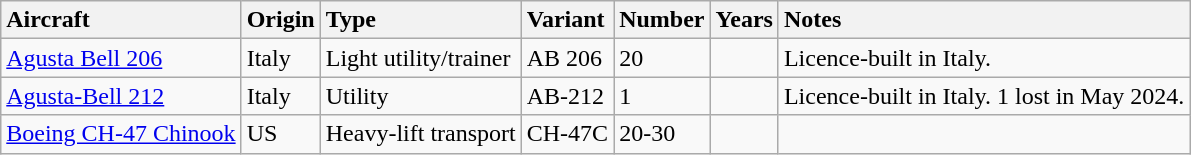<table class="wikitable">
<tr>
<th style="text-align: left;">Aircraft</th>
<th style="text-align: left;">Origin</th>
<th style="text-align: left;">Type</th>
<th style="text-align: left;">Variant</th>
<th style="text-align: left;">Number</th>
<th style="text-align: left;">Years</th>
<th style="text-align: left;">Notes</th>
</tr>
<tr>
<td><a href='#'>Agusta Bell 206</a></td>
<td>Italy</td>
<td>Light utility/trainer</td>
<td>AB 206</td>
<td>20</td>
<td></td>
<td>Licence-built in Italy.</td>
</tr>
<tr>
<td><a href='#'>Agusta-Bell 212</a></td>
<td>Italy</td>
<td>Utility</td>
<td>AB-212</td>
<td>1</td>
<td></td>
<td>Licence-built in Italy. 1 lost in May 2024.</td>
</tr>
<tr>
<td><a href='#'>Boeing CH-47 Chinook</a></td>
<td>US</td>
<td>Heavy-lift transport</td>
<td>CH-47C</td>
<td>20-30</td>
<td></td>
<td></td>
</tr>
</table>
